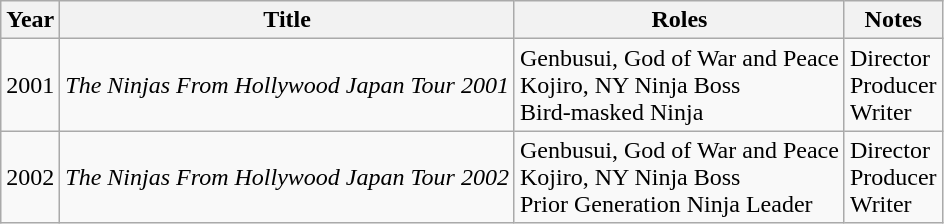<table class="wikitable">
<tr>
<th>Year</th>
<th>Title</th>
<th>Roles</th>
<th>Notes</th>
</tr>
<tr>
<td>2001</td>
<td><em>The Ninjas From Hollywood Japan Tour 2001</em></td>
<td>Genbusui, God of War and Peace<br>Kojiro, NY Ninja Boss<br>Bird-masked Ninja</td>
<td>Director<br>Producer<br>Writer</td>
</tr>
<tr>
<td>2002</td>
<td><em>The Ninjas From Hollywood Japan Tour 2002</em></td>
<td>Genbusui, God of War and Peace<br>Kojiro, NY Ninja Boss<br>Prior Generation Ninja Leader</td>
<td>Director<br>Producer<br>Writer</td>
</tr>
</table>
